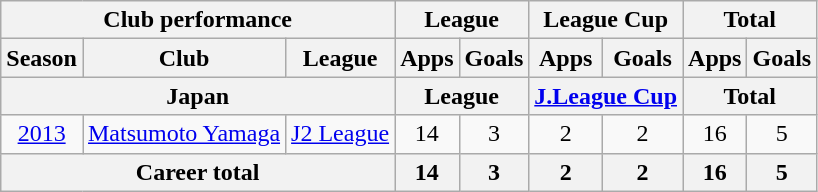<table class="wikitable" style="text-align:center">
<tr>
<th colspan="3">Club performance</th>
<th colspan="2">League</th>
<th colspan="2">League Cup</th>
<th colspan="2">Total</th>
</tr>
<tr>
<th>Season</th>
<th>Club</th>
<th>League</th>
<th>Apps</th>
<th>Goals</th>
<th>Apps</th>
<th>Goals</th>
<th>Apps</th>
<th>Goals</th>
</tr>
<tr>
<th colspan="3">Japan</th>
<th colspan="2">League</th>
<th colspan="2"><a href='#'>J.League Cup</a></th>
<th colspan="2">Total</th>
</tr>
<tr>
<td><a href='#'>2013</a></td>
<td><a href='#'>Matsumoto Yamaga</a></td>
<td><a href='#'>J2 League</a></td>
<td>14</td>
<td>3</td>
<td>2</td>
<td>2</td>
<td>16</td>
<td>5</td>
</tr>
<tr>
<th colspan=3>Career total</th>
<th>14</th>
<th>3</th>
<th>2</th>
<th>2</th>
<th>16</th>
<th>5</th>
</tr>
</table>
